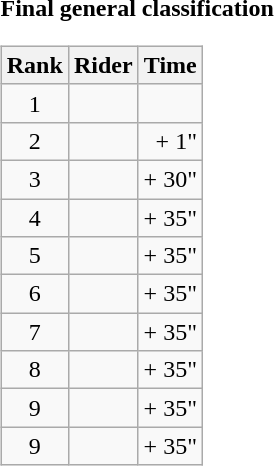<table>
<tr>
<td><strong>Final general classification</strong><br><table class="wikitable">
<tr>
<th scope="col">Rank</th>
<th scope="col">Rider</th>
<th scope="col">Time</th>
</tr>
<tr>
<td style="text-align:center;">1</td>
<td></td>
<td style="text-align:right;"></td>
</tr>
<tr>
<td style="text-align:center;">2</td>
<td></td>
<td style="text-align:right;">+ 1"</td>
</tr>
<tr>
<td style="text-align:center;">3</td>
<td></td>
<td style="text-align:right;">+ 30"</td>
</tr>
<tr>
<td style="text-align:center;">4</td>
<td></td>
<td style="text-align:right;">+ 35"</td>
</tr>
<tr>
<td style="text-align:center;">5</td>
<td></td>
<td style="text-align:right;">+ 35"</td>
</tr>
<tr>
<td style="text-align:center;">6</td>
<td></td>
<td style="text-align:right;">+ 35"</td>
</tr>
<tr>
<td style="text-align:center;">7</td>
<td></td>
<td style="text-align:right;">+ 35"</td>
</tr>
<tr>
<td style="text-align:center;">8</td>
<td></td>
<td style="text-align:right;">+ 35"</td>
</tr>
<tr>
<td style="text-align:center;">9</td>
<td></td>
<td style="text-align:right;">+ 35"</td>
</tr>
<tr>
<td style="text-align:center;">9</td>
<td></td>
<td style="text-align:right;">+ 35"</td>
</tr>
</table>
</td>
</tr>
</table>
